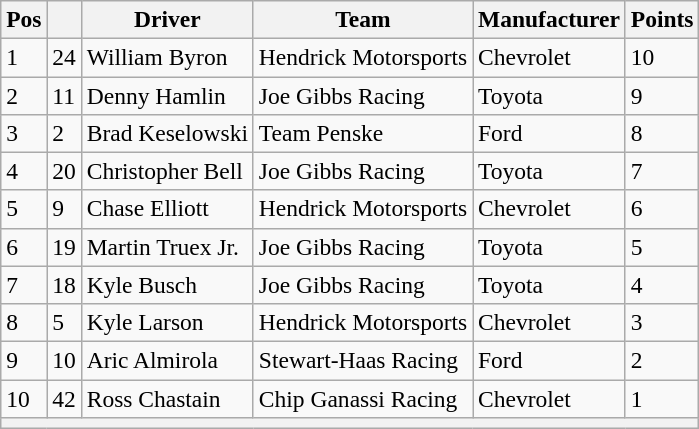<table class="wikitable" style="font-size:98%">
<tr>
<th>Pos</th>
<th></th>
<th>Driver</th>
<th>Team</th>
<th>Manufacturer</th>
<th>Points</th>
</tr>
<tr>
<td>1</td>
<td>24</td>
<td>William Byron</td>
<td>Hendrick Motorsports</td>
<td>Chevrolet</td>
<td>10</td>
</tr>
<tr>
<td>2</td>
<td>11</td>
<td>Denny Hamlin</td>
<td>Joe Gibbs Racing</td>
<td>Toyota</td>
<td>9</td>
</tr>
<tr>
<td>3</td>
<td>2</td>
<td>Brad Keselowski</td>
<td>Team Penske</td>
<td>Ford</td>
<td>8</td>
</tr>
<tr>
<td>4</td>
<td>20</td>
<td>Christopher Bell</td>
<td>Joe Gibbs Racing</td>
<td>Toyota</td>
<td>7</td>
</tr>
<tr>
<td>5</td>
<td>9</td>
<td>Chase Elliott</td>
<td>Hendrick Motorsports</td>
<td>Chevrolet</td>
<td>6</td>
</tr>
<tr>
<td>6</td>
<td>19</td>
<td>Martin Truex Jr.</td>
<td>Joe Gibbs Racing</td>
<td>Toyota</td>
<td>5</td>
</tr>
<tr>
<td>7</td>
<td>18</td>
<td>Kyle Busch</td>
<td>Joe Gibbs Racing</td>
<td>Toyota</td>
<td>4</td>
</tr>
<tr>
<td>8</td>
<td>5</td>
<td>Kyle Larson</td>
<td>Hendrick Motorsports</td>
<td>Chevrolet</td>
<td>3</td>
</tr>
<tr>
<td>9</td>
<td>10</td>
<td>Aric Almirola</td>
<td>Stewart-Haas Racing</td>
<td>Ford</td>
<td>2</td>
</tr>
<tr>
<td>10</td>
<td>42</td>
<td>Ross Chastain</td>
<td>Chip Ganassi Racing</td>
<td>Chevrolet</td>
<td>1</td>
</tr>
<tr>
<th colspan="6"></th>
</tr>
</table>
